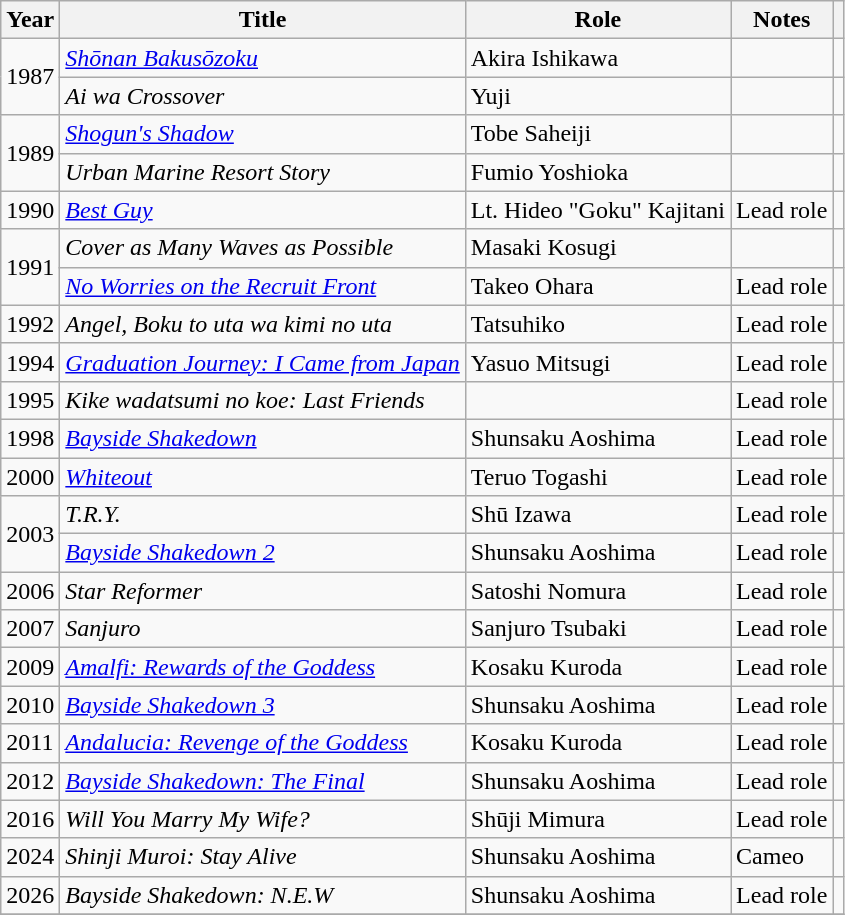<table class="wikitable sortable">
<tr>
<th>Year</th>
<th>Title</th>
<th>Role</th>
<th class="unsortable">Notes</th>
<th class="unsortable"></th>
</tr>
<tr>
<td rowspan="2">1987</td>
<td><em><a href='#'>Shōnan Bakusōzoku</a></em></td>
<td>Akira Ishikawa</td>
<td></td>
<td></td>
</tr>
<tr>
<td><em>Ai wa Crossover</em></td>
<td>Yuji</td>
<td></td>
<td></td>
</tr>
<tr>
<td rowspan="2">1989</td>
<td><em><a href='#'>Shogun's Shadow</a></em></td>
<td>Tobe Saheiji</td>
<td></td>
<td></td>
</tr>
<tr>
<td><em>Urban Marine Resort Story</em></td>
<td>Fumio Yoshioka</td>
<td></td>
<td></td>
</tr>
<tr>
<td>1990</td>
<td><em><a href='#'>Best Guy</a></em></td>
<td>Lt. Hideo "Goku" Kajitani</td>
<td>Lead role</td>
<td></td>
</tr>
<tr>
<td rowspan="2">1991</td>
<td><em>Cover as Many Waves as Possible</em></td>
<td>Masaki Kosugi</td>
<td></td>
<td></td>
</tr>
<tr>
<td><em><a href='#'>No Worries on the Recruit Front</a></em></td>
<td>Takeo Ohara</td>
<td>Lead role</td>
<td></td>
</tr>
<tr>
<td>1992</td>
<td><em>Angel, Boku to uta wa kimi no uta</em></td>
<td>Tatsuhiko</td>
<td>Lead role</td>
<td></td>
</tr>
<tr>
<td>1994</td>
<td><em><a href='#'>Graduation Journey: I Came from Japan</a></em></td>
<td>Yasuo Mitsugi</td>
<td>Lead role</td>
<td></td>
</tr>
<tr>
<td>1995</td>
<td><em>Kike wadatsumi no koe: Last Friends</em></td>
<td></td>
<td>Lead role</td>
<td></td>
</tr>
<tr>
<td>1998</td>
<td><em><a href='#'>Bayside Shakedown</a></em></td>
<td>Shunsaku Aoshima</td>
<td>Lead role</td>
<td></td>
</tr>
<tr>
<td>2000</td>
<td><em><a href='#'>Whiteout</a></em></td>
<td>Teruo Togashi</td>
<td>Lead role</td>
<td></td>
</tr>
<tr>
<td rowspan="2">2003</td>
<td><em>T.R.Y.</em></td>
<td>Shū Izawa</td>
<td>Lead role</td>
<td></td>
</tr>
<tr>
<td><em><a href='#'>Bayside Shakedown 2</a></em></td>
<td>Shunsaku Aoshima</td>
<td>Lead role</td>
<td></td>
</tr>
<tr>
<td>2006</td>
<td><em>Star Reformer</em></td>
<td>Satoshi Nomura</td>
<td>Lead role</td>
<td></td>
</tr>
<tr>
<td>2007</td>
<td><em>Sanjuro</em></td>
<td>Sanjuro Tsubaki</td>
<td>Lead role</td>
<td></td>
</tr>
<tr>
<td>2009</td>
<td><em><a href='#'>Amalfi: Rewards of the Goddess</a></em></td>
<td>Kosaku Kuroda</td>
<td>Lead role</td>
<td></td>
</tr>
<tr>
<td>2010</td>
<td><em><a href='#'>Bayside Shakedown 3</a></em></td>
<td>Shunsaku Aoshima</td>
<td>Lead role</td>
<td></td>
</tr>
<tr>
<td>2011</td>
<td><em><a href='#'>Andalucia: Revenge of the Goddess</a></em></td>
<td>Kosaku Kuroda</td>
<td>Lead role</td>
<td></td>
</tr>
<tr>
<td>2012</td>
<td><em><a href='#'>Bayside Shakedown: The Final</a></em></td>
<td>Shunsaku Aoshima</td>
<td>Lead role</td>
<td></td>
</tr>
<tr>
<td>2016</td>
<td><em>Will You Marry My Wife?</em></td>
<td>Shūji Mimura</td>
<td>Lead role</td>
<td></td>
</tr>
<tr>
<td>2024</td>
<td><em>Shinji Muroi: Stay Alive</em></td>
<td>Shunsaku Aoshima</td>
<td>Cameo</td>
<td></td>
</tr>
<tr>
<td>2026</td>
<td><em>Bayside Shakedown: N.E.W</em></td>
<td>Shunsaku Aoshima</td>
<td>Lead role</td>
<td></td>
</tr>
<tr>
</tr>
</table>
